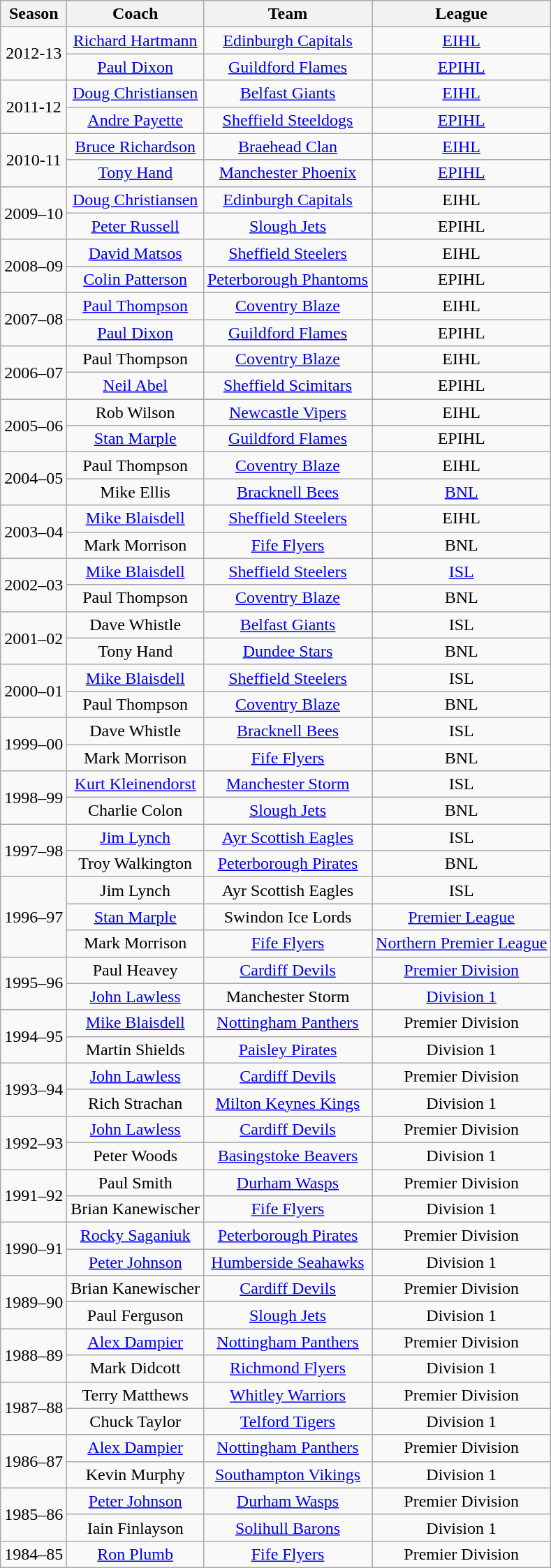<table class="wikitable" style="text-align: center">
<tr>
<th>Season</th>
<th>Coach</th>
<th>Team</th>
<th>League</th>
</tr>
<tr>
<td rowspan="2">2012-13</td>
<td><a href='#'>Richard Hartmann</a></td>
<td><a href='#'>Edinburgh Capitals</a></td>
<td><a href='#'>EIHL</a></td>
</tr>
<tr>
<td><a href='#'>Paul Dixon</a></td>
<td><a href='#'>Guildford Flames</a></td>
<td><a href='#'>EPIHL</a></td>
</tr>
<tr>
<td rowspan="2">2011-12</td>
<td><a href='#'>Doug Christiansen</a></td>
<td><a href='#'>Belfast Giants</a></td>
<td><a href='#'>EIHL</a></td>
</tr>
<tr>
<td><a href='#'>Andre Payette</a></td>
<td><a href='#'>Sheffield Steeldogs</a></td>
<td><a href='#'>EPIHL</a></td>
</tr>
<tr>
<td rowspan="2">2010-11</td>
<td><a href='#'>Bruce Richardson</a></td>
<td><a href='#'>Braehead Clan</a></td>
<td><a href='#'>EIHL</a></td>
</tr>
<tr>
<td><a href='#'>Tony Hand</a></td>
<td><a href='#'>Manchester Phoenix</a></td>
<td><a href='#'>EPIHL</a></td>
</tr>
<tr>
<td rowspan="2">2009–10</td>
<td><a href='#'>Doug Christiansen</a></td>
<td><a href='#'>Edinburgh Capitals</a></td>
<td>EIHL</td>
</tr>
<tr>
<td><a href='#'>Peter Russell</a></td>
<td><a href='#'>Slough Jets</a></td>
<td>EPIHL</td>
</tr>
<tr>
<td rowspan="2">2008–09</td>
<td><a href='#'>David Matsos</a></td>
<td><a href='#'>Sheffield Steelers</a></td>
<td>EIHL</td>
</tr>
<tr>
<td><a href='#'>Colin Patterson</a></td>
<td><a href='#'>Peterborough Phantoms</a></td>
<td>EPIHL</td>
</tr>
<tr>
<td rowspan="2">2007–08</td>
<td><a href='#'>Paul Thompson</a></td>
<td><a href='#'>Coventry Blaze</a></td>
<td>EIHL</td>
</tr>
<tr>
<td><a href='#'>Paul Dixon</a></td>
<td><a href='#'>Guildford Flames</a></td>
<td>EPIHL</td>
</tr>
<tr>
<td rowspan="2">2006–07</td>
<td>Paul Thompson</td>
<td><a href='#'>Coventry Blaze</a></td>
<td>EIHL</td>
</tr>
<tr>
<td><a href='#'>Neil Abel</a></td>
<td><a href='#'>Sheffield Scimitars</a></td>
<td>EPIHL</td>
</tr>
<tr>
<td rowspan="2">2005–06</td>
<td>Rob Wilson</td>
<td><a href='#'>Newcastle Vipers</a></td>
<td>EIHL</td>
</tr>
<tr>
<td><a href='#'>Stan Marple</a></td>
<td><a href='#'>Guildford Flames</a></td>
<td>EPIHL</td>
</tr>
<tr>
<td rowspan="2">2004–05</td>
<td>Paul Thompson</td>
<td><a href='#'>Coventry Blaze</a></td>
<td>EIHL</td>
</tr>
<tr>
<td>Mike Ellis</td>
<td><a href='#'>Bracknell Bees</a></td>
<td><a href='#'>BNL</a></td>
</tr>
<tr>
<td rowspan="2">2003–04</td>
<td><a href='#'>Mike Blaisdell</a></td>
<td><a href='#'>Sheffield Steelers</a></td>
<td>EIHL</td>
</tr>
<tr>
<td>Mark Morrison</td>
<td><a href='#'>Fife Flyers</a></td>
<td>BNL</td>
</tr>
<tr>
<td rowspan="2">2002–03</td>
<td><a href='#'>Mike Blaisdell</a></td>
<td><a href='#'>Sheffield Steelers</a></td>
<td><a href='#'>ISL</a></td>
</tr>
<tr>
<td>Paul Thompson</td>
<td><a href='#'>Coventry Blaze</a></td>
<td>BNL</td>
</tr>
<tr>
<td rowspan="2">2001–02</td>
<td>Dave Whistle</td>
<td><a href='#'>Belfast Giants</a></td>
<td>ISL</td>
</tr>
<tr>
<td>Tony Hand</td>
<td><a href='#'>Dundee Stars</a></td>
<td>BNL</td>
</tr>
<tr>
<td rowspan="2">2000–01</td>
<td><a href='#'>Mike Blaisdell</a></td>
<td><a href='#'>Sheffield Steelers</a></td>
<td>ISL</td>
</tr>
<tr>
<td>Paul Thompson</td>
<td><a href='#'>Coventry Blaze</a></td>
<td>BNL</td>
</tr>
<tr>
<td rowspan="2">1999–00</td>
<td>Dave Whistle</td>
<td><a href='#'>Bracknell Bees</a></td>
<td>ISL</td>
</tr>
<tr>
<td>Mark Morrison</td>
<td><a href='#'>Fife Flyers</a></td>
<td>BNL</td>
</tr>
<tr>
<td rowspan="2">1998–99</td>
<td><a href='#'>Kurt Kleinendorst</a></td>
<td><a href='#'>Manchester Storm</a></td>
<td>ISL</td>
</tr>
<tr>
<td>Charlie Colon</td>
<td><a href='#'>Slough Jets</a></td>
<td>BNL</td>
</tr>
<tr>
<td rowspan="2">1997–98</td>
<td><a href='#'>Jim Lynch</a></td>
<td><a href='#'>Ayr Scottish Eagles</a></td>
<td>ISL</td>
</tr>
<tr>
<td>Troy Walkington</td>
<td><a href='#'>Peterborough Pirates</a></td>
<td>BNL</td>
</tr>
<tr>
<td rowspan="3">1996–97</td>
<td>Jim Lynch</td>
<td>Ayr Scottish Eagles</td>
<td>ISL</td>
</tr>
<tr>
<td><a href='#'>Stan Marple</a></td>
<td>Swindon Ice Lords</td>
<td><a href='#'>Premier League</a></td>
</tr>
<tr>
<td>Mark Morrison</td>
<td><a href='#'>Fife Flyers</a></td>
<td><a href='#'>Northern Premier League</a></td>
</tr>
<tr>
<td rowspan="2">1995–96</td>
<td>Paul Heavey</td>
<td><a href='#'>Cardiff Devils</a></td>
<td><a href='#'>Premier Division</a></td>
</tr>
<tr>
<td><a href='#'>John Lawless</a></td>
<td>Manchester Storm</td>
<td><a href='#'>Division 1</a></td>
</tr>
<tr>
<td rowspan="2">1994–95</td>
<td><a href='#'>Mike Blaisdell</a></td>
<td><a href='#'>Nottingham Panthers</a></td>
<td>Premier Division</td>
</tr>
<tr>
<td>Martin Shields</td>
<td><a href='#'>Paisley Pirates</a></td>
<td>Division 1</td>
</tr>
<tr>
<td rowspan="2">1993–94</td>
<td><a href='#'>John Lawless</a></td>
<td><a href='#'>Cardiff Devils</a></td>
<td>Premier Division</td>
</tr>
<tr>
<td>Rich Strachan</td>
<td><a href='#'>Milton Keynes Kings</a></td>
<td>Division 1</td>
</tr>
<tr>
<td rowspan="2">1992–93</td>
<td><a href='#'>John Lawless</a></td>
<td><a href='#'>Cardiff Devils</a></td>
<td>Premier Division</td>
</tr>
<tr>
<td>Peter Woods</td>
<td><a href='#'>Basingstoke Beavers</a></td>
<td>Division 1</td>
</tr>
<tr>
<td rowspan="2">1991–92</td>
<td>Paul Smith</td>
<td><a href='#'>Durham Wasps</a></td>
<td>Premier Division</td>
</tr>
<tr>
<td>Brian Kanewischer</td>
<td><a href='#'>Fife Flyers</a></td>
<td>Division 1</td>
</tr>
<tr>
<td rowspan="2">1990–91</td>
<td><a href='#'>Rocky Saganiuk</a></td>
<td><a href='#'>Peterborough Pirates</a></td>
<td>Premier Division</td>
</tr>
<tr>
<td><a href='#'>Peter Johnson</a></td>
<td><a href='#'>Humberside Seahawks</a></td>
<td>Division 1</td>
</tr>
<tr>
<td rowspan="2">1989–90</td>
<td>Brian Kanewischer</td>
<td><a href='#'>Cardiff Devils</a></td>
<td>Premier Division</td>
</tr>
<tr>
<td>Paul Ferguson</td>
<td><a href='#'>Slough Jets</a></td>
<td>Division 1</td>
</tr>
<tr>
<td rowspan="2">1988–89</td>
<td><a href='#'>Alex Dampier</a></td>
<td><a href='#'>Nottingham Panthers</a></td>
<td>Premier Division</td>
</tr>
<tr>
<td>Mark Didcott</td>
<td><a href='#'>Richmond Flyers</a></td>
<td>Division 1</td>
</tr>
<tr>
<td rowspan="2">1987–88</td>
<td>Terry Matthews</td>
<td><a href='#'>Whitley Warriors</a></td>
<td>Premier Division</td>
</tr>
<tr>
<td>Chuck Taylor</td>
<td><a href='#'>Telford Tigers</a></td>
<td>Division 1</td>
</tr>
<tr>
<td rowspan="2">1986–87</td>
<td><a href='#'>Alex Dampier</a></td>
<td><a href='#'>Nottingham Panthers</a></td>
<td>Premier Division</td>
</tr>
<tr>
<td>Kevin Murphy</td>
<td><a href='#'>Southampton Vikings</a></td>
<td>Division 1</td>
</tr>
<tr>
<td rowspan="2">1985–86</td>
<td><a href='#'>Peter Johnson</a></td>
<td><a href='#'>Durham Wasps</a></td>
<td>Premier Division</td>
</tr>
<tr>
<td>Iain Finlayson</td>
<td><a href='#'>Solihull Barons</a></td>
<td>Division 1</td>
</tr>
<tr>
<td>1984–85</td>
<td><a href='#'>Ron Plumb</a></td>
<td><a href='#'>Fife Flyers</a></td>
<td>Premier Division</td>
</tr>
</table>
